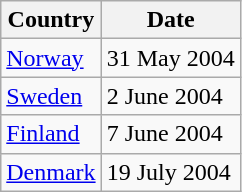<table class="wikitable">
<tr>
<th>Country</th>
<th>Date</th>
</tr>
<tr>
<td><a href='#'>Norway</a></td>
<td>31 May 2004</td>
</tr>
<tr>
<td><a href='#'>Sweden</a></td>
<td>2 June 2004</td>
</tr>
<tr>
<td><a href='#'>Finland</a></td>
<td>7 June 2004</td>
</tr>
<tr>
<td><a href='#'>Denmark</a></td>
<td>19 July 2004</td>
</tr>
</table>
